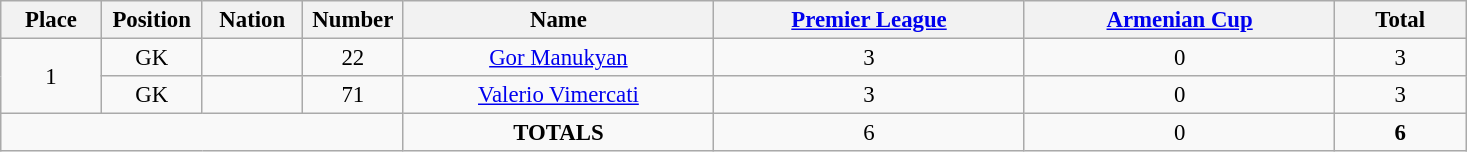<table class="wikitable" style="font-size: 95%; text-align: center;">
<tr>
<th width=60>Place</th>
<th width=60>Position</th>
<th width=60>Nation</th>
<th width=60>Number</th>
<th width=200>Name</th>
<th width=200><a href='#'>Premier League</a></th>
<th width=200><a href='#'>Armenian Cup</a></th>
<th width=80><strong>Total</strong></th>
</tr>
<tr>
<td rowspan="2">1</td>
<td>GK</td>
<td></td>
<td>22</td>
<td><a href='#'>Gor Manukyan</a></td>
<td>3</td>
<td>0</td>
<td>3</td>
</tr>
<tr>
<td>GK</td>
<td></td>
<td>71</td>
<td><a href='#'>Valerio Vimercati</a></td>
<td>3</td>
<td>0</td>
<td>3</td>
</tr>
<tr>
<td colspan="4"></td>
<td><strong>TOTALS</strong></td>
<td>6</td>
<td>0</td>
<td><strong>6</strong></td>
</tr>
</table>
